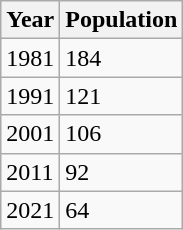<table class=wikitable>
<tr>
<th>Year</th>
<th>Population</th>
</tr>
<tr>
<td>1981</td>
<td>184</td>
</tr>
<tr>
<td>1991</td>
<td>121</td>
</tr>
<tr>
<td>2001</td>
<td>106</td>
</tr>
<tr>
<td>2011</td>
<td>92</td>
</tr>
<tr>
<td>2021</td>
<td>64</td>
</tr>
</table>
